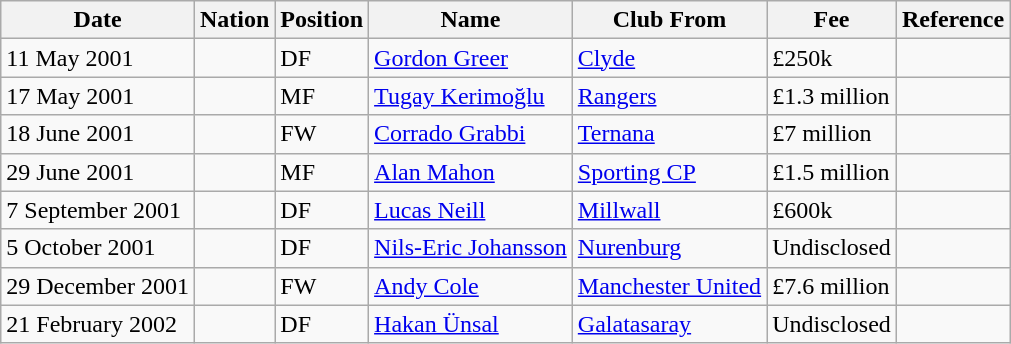<table class="wikitable">
<tr>
<th>Date</th>
<th>Nation</th>
<th>Position</th>
<th>Name</th>
<th>Club From</th>
<th>Fee</th>
<th>Reference</th>
</tr>
<tr>
<td>11 May 2001</td>
<td></td>
<td>DF</td>
<td><a href='#'>Gordon Greer</a></td>
<td><a href='#'>Clyde</a></td>
<td>£250k</td>
<td></td>
</tr>
<tr>
<td>17 May 2001</td>
<td></td>
<td>MF</td>
<td><a href='#'>Tugay Kerimoğlu</a></td>
<td><a href='#'>Rangers</a></td>
<td>£1.3 million</td>
<td></td>
</tr>
<tr>
<td>18 June 2001</td>
<td></td>
<td>FW</td>
<td><a href='#'>Corrado Grabbi</a></td>
<td><a href='#'>Ternana</a></td>
<td>£7 million</td>
<td></td>
</tr>
<tr>
<td>29 June 2001</td>
<td></td>
<td>MF</td>
<td><a href='#'>Alan Mahon</a></td>
<td><a href='#'>Sporting CP</a></td>
<td>£1.5 million</td>
<td></td>
</tr>
<tr>
<td>7 September 2001</td>
<td></td>
<td>DF</td>
<td><a href='#'>Lucas Neill</a></td>
<td><a href='#'>Millwall</a></td>
<td>£600k</td>
<td></td>
</tr>
<tr>
<td>5 October 2001</td>
<td></td>
<td>DF</td>
<td><a href='#'>Nils-Eric Johansson</a></td>
<td><a href='#'>Nurenburg</a></td>
<td>Undisclosed</td>
<td></td>
</tr>
<tr>
<td>29 December 2001</td>
<td></td>
<td>FW</td>
<td><a href='#'>Andy Cole</a></td>
<td><a href='#'>Manchester United</a></td>
<td>£7.6 million</td>
<td></td>
</tr>
<tr>
<td>21 February 2002</td>
<td></td>
<td>DF</td>
<td><a href='#'>Hakan Ünsal</a></td>
<td><a href='#'>Galatasaray</a></td>
<td>Undisclosed</td>
<td></td>
</tr>
</table>
